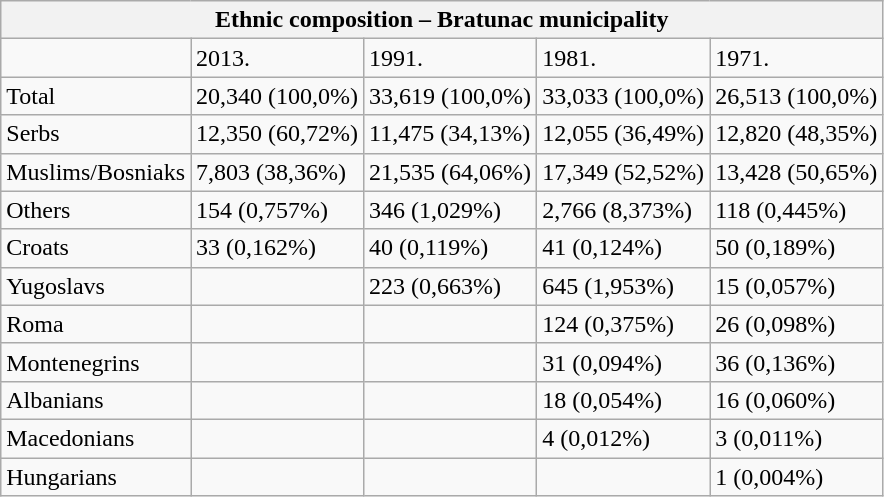<table class="wikitable">
<tr>
<th colspan="8">Ethnic composition – Bratunac municipality</th>
</tr>
<tr>
<td></td>
<td>2013.</td>
<td>1991.</td>
<td>1981.</td>
<td>1971.</td>
</tr>
<tr>
<td>Total</td>
<td>20,340 (100,0%)</td>
<td>33,619 (100,0%)</td>
<td>33,033 (100,0%)</td>
<td>26,513 (100,0%)</td>
</tr>
<tr>
<td>Serbs</td>
<td>12,350 (60,72%)</td>
<td>11,475 (34,13%)</td>
<td>12,055 (36,49%)</td>
<td>12,820 (48,35%)</td>
</tr>
<tr>
<td>Muslims/Bosniaks</td>
<td>7,803 (38,36%)</td>
<td>21,535 (64,06%)</td>
<td>17,349 (52,52%)</td>
<td>13,428 (50,65%)</td>
</tr>
<tr>
<td>Others</td>
<td>154 (0,757%)</td>
<td>346 (1,029%)</td>
<td>2,766 (8,373%)</td>
<td>118 (0,445%)</td>
</tr>
<tr>
<td>Croats</td>
<td>33 (0,162%)</td>
<td>40 (0,119%)</td>
<td>41 (0,124%)</td>
<td>50 (0,189%)</td>
</tr>
<tr>
<td>Yugoslavs</td>
<td></td>
<td>223 (0,663%)</td>
<td>645 (1,953%)</td>
<td>15 (0,057%)</td>
</tr>
<tr>
<td>Roma</td>
<td></td>
<td></td>
<td>124 (0,375%)</td>
<td>26 (0,098%)</td>
</tr>
<tr>
<td>Montenegrins</td>
<td></td>
<td></td>
<td>31 (0,094%)</td>
<td>36 (0,136%)</td>
</tr>
<tr>
<td>Albanians</td>
<td></td>
<td></td>
<td>18 (0,054%)</td>
<td>16 (0,060%)</td>
</tr>
<tr>
<td>Macedonians</td>
<td></td>
<td></td>
<td>4 (0,012%)</td>
<td>3 (0,011%)</td>
</tr>
<tr>
<td>Hungarians</td>
<td></td>
<td></td>
<td></td>
<td>1 (0,004%)</td>
</tr>
</table>
